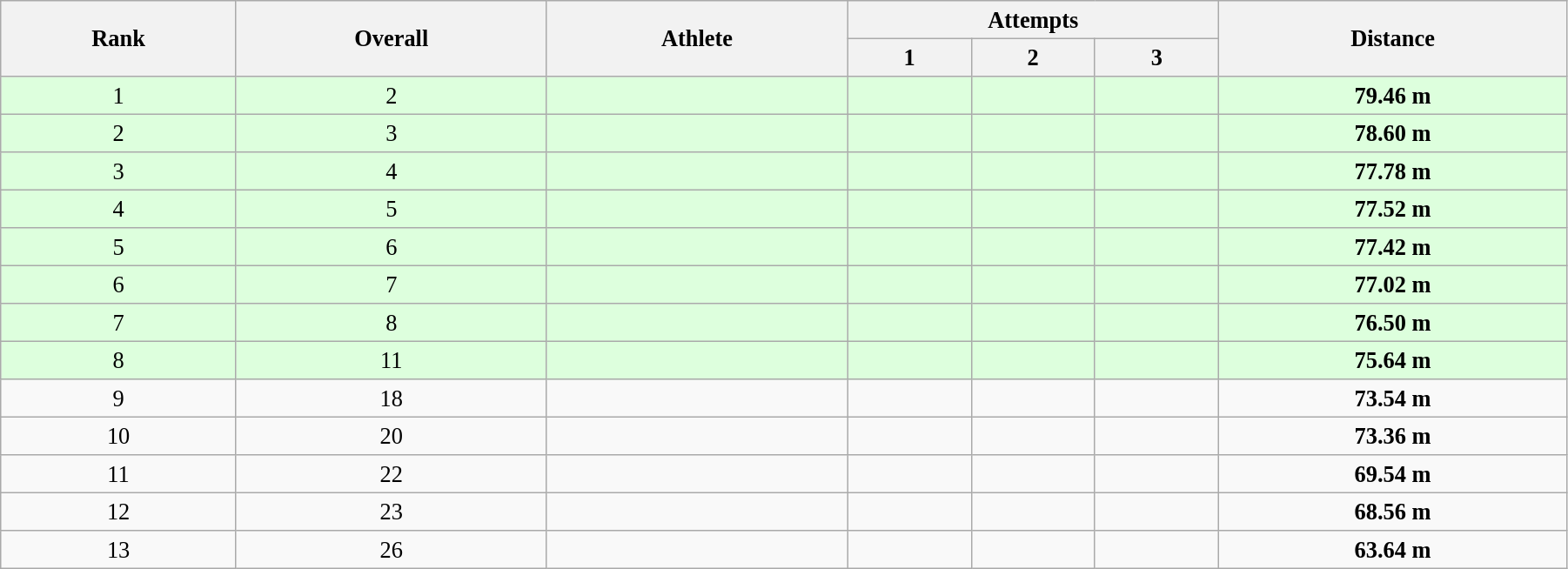<table class="wikitable" style=" text-align:center; font-size:110%;" width="95%">
<tr>
<th rowspan="2">Rank</th>
<th rowspan="2">Overall</th>
<th rowspan="2">Athlete</th>
<th colspan="3">Attempts</th>
<th rowspan="2">Distance</th>
</tr>
<tr>
<th>1</th>
<th>2</th>
<th>3</th>
</tr>
<tr style="background:#ddffdd;">
<td>1</td>
<td>2</td>
<td align=left></td>
<td></td>
<td></td>
<td></td>
<td><strong>79.46 m</strong></td>
</tr>
<tr style="background:#ddffdd;">
<td>2</td>
<td>3</td>
<td align=left></td>
<td></td>
<td></td>
<td></td>
<td><strong>78.60 m</strong></td>
</tr>
<tr style="background:#ddffdd;">
<td>3</td>
<td>4</td>
<td align=left></td>
<td></td>
<td></td>
<td></td>
<td><strong>77.78 m</strong></td>
</tr>
<tr style="background:#ddffdd;">
<td>4</td>
<td>5</td>
<td align=left></td>
<td></td>
<td></td>
<td></td>
<td><strong>77.52 m</strong></td>
</tr>
<tr style="background:#ddffdd;">
<td>5</td>
<td>6</td>
<td align=left></td>
<td></td>
<td></td>
<td></td>
<td><strong>77.42 m</strong></td>
</tr>
<tr style="background:#ddffdd;">
<td>6</td>
<td>7</td>
<td align=left></td>
<td></td>
<td></td>
<td></td>
<td><strong>77.02 m</strong></td>
</tr>
<tr style="background:#ddffdd;">
<td>7</td>
<td>8</td>
<td align=left></td>
<td></td>
<td></td>
<td></td>
<td><strong>76.50 m</strong></td>
</tr>
<tr style="background:#ddffdd;">
<td>8</td>
<td>11</td>
<td align=left></td>
<td></td>
<td></td>
<td></td>
<td><strong>75.64 m</strong></td>
</tr>
<tr>
<td>9</td>
<td>18</td>
<td align=left></td>
<td></td>
<td></td>
<td></td>
<td><strong>73.54 m</strong></td>
</tr>
<tr>
<td>10</td>
<td>20</td>
<td align=left></td>
<td></td>
<td></td>
<td></td>
<td><strong>73.36 m</strong></td>
</tr>
<tr>
<td>11</td>
<td>22</td>
<td align=left></td>
<td></td>
<td></td>
<td></td>
<td><strong>69.54 m</strong></td>
</tr>
<tr>
<td>12</td>
<td>23</td>
<td align=left></td>
<td></td>
<td></td>
<td></td>
<td><strong>68.56 m</strong></td>
</tr>
<tr>
<td>13</td>
<td>26</td>
<td align=left></td>
<td></td>
<td></td>
<td></td>
<td><strong>63.64 m</strong></td>
</tr>
</table>
